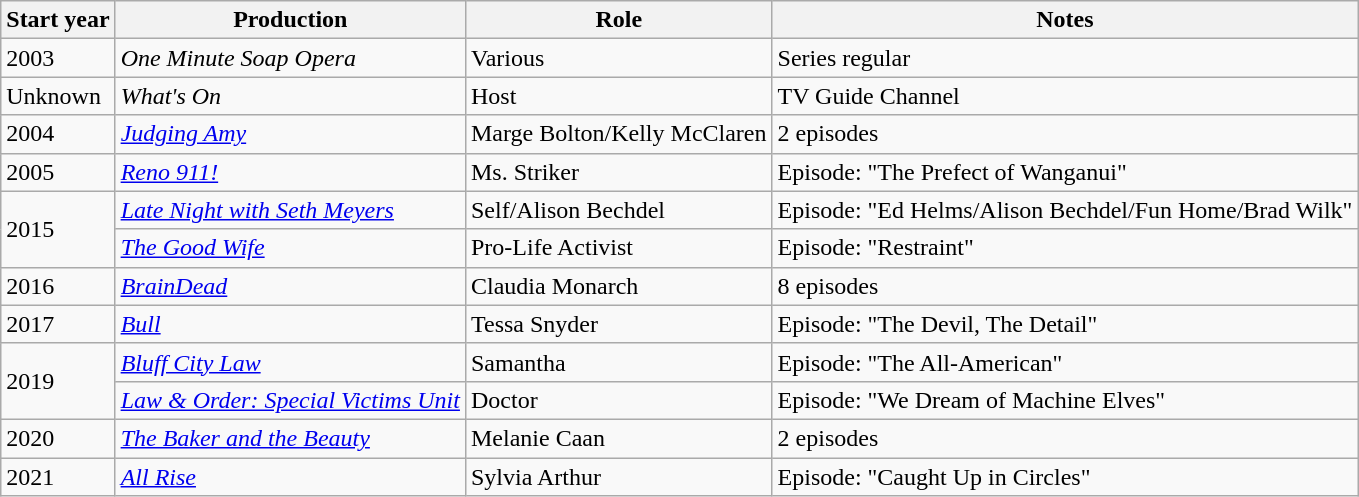<table class="wikitable sortable">
<tr>
<th>Start year</th>
<th>Production</th>
<th>Role</th>
<th class="unsortable">Notes</th>
</tr>
<tr>
<td>2003</td>
<td><em>One Minute Soap Opera</em></td>
<td>Various</td>
<td>Series regular</td>
</tr>
<tr>
<td>Unknown</td>
<td><em>What's On</em></td>
<td>Host</td>
<td>TV Guide Channel</td>
</tr>
<tr>
<td>2004</td>
<td><em><a href='#'>Judging Amy</a></em></td>
<td>Marge Bolton/Kelly McClaren</td>
<td>2 episodes</td>
</tr>
<tr>
<td>2005</td>
<td><em><a href='#'>Reno 911!</a></em></td>
<td>Ms. Striker</td>
<td>Episode: "The Prefect of Wanganui"</td>
</tr>
<tr>
<td rowspan="2">2015</td>
<td><em><a href='#'>Late Night with Seth Meyers</a></em></td>
<td>Self/Alison Bechdel</td>
<td>Episode: "Ed Helms/Alison Bechdel/Fun Home/Brad Wilk"</td>
</tr>
<tr>
<td><em><a href='#'>The Good Wife</a></em></td>
<td>Pro-Life Activist</td>
<td>Episode: "Restraint"</td>
</tr>
<tr>
<td>2016</td>
<td><em><a href='#'>BrainDead</a></em></td>
<td>Claudia Monarch</td>
<td>8 episodes</td>
</tr>
<tr>
<td>2017</td>
<td><em><a href='#'>Bull</a></em></td>
<td>Tessa Snyder</td>
<td>Episode: "The Devil, The Detail"</td>
</tr>
<tr>
<td rowspan="2">2019</td>
<td><em><a href='#'>Bluff City Law</a></em></td>
<td>Samantha</td>
<td>Episode: "The All-American"</td>
</tr>
<tr>
<td><em><a href='#'>Law & Order: Special Victims Unit</a></em></td>
<td>Doctor</td>
<td>Episode: "We Dream of Machine Elves"</td>
</tr>
<tr>
<td>2020</td>
<td><em><a href='#'>The Baker and the Beauty</a></em></td>
<td>Melanie Caan</td>
<td>2 episodes</td>
</tr>
<tr>
<td>2021</td>
<td><em><a href='#'>All Rise</a></em></td>
<td>Sylvia Arthur</td>
<td>Episode: "Caught Up in Circles"</td>
</tr>
</table>
